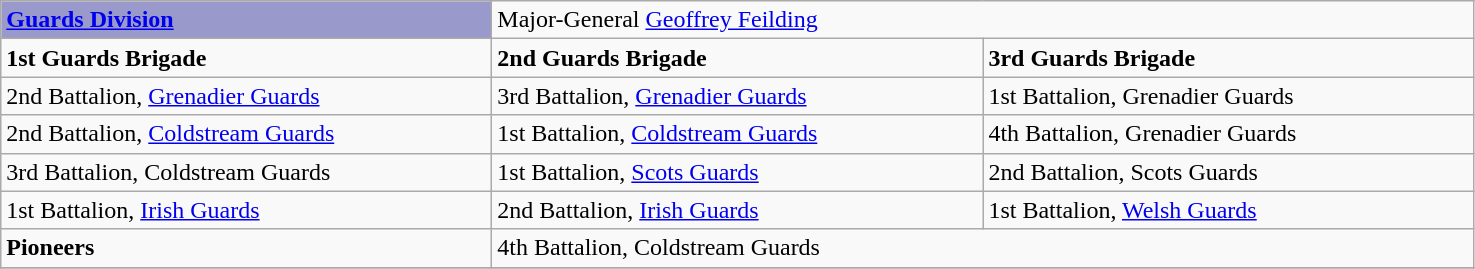<table class="wikitable">
<tr>
<td style="background:#9999CC"><strong><a href='#'>Guards Division</a>  </strong></td>
<td colspan="2">Major-General <a href='#'>Geoffrey Feilding</a></td>
</tr>
<tr>
<td width="320pt"><strong>1st Guards Brigade</strong></td>
<td width="320pt"><strong>2nd Guards Brigade</strong></td>
<td width="320pt"><strong>3rd Guards Brigade</strong></td>
</tr>
<tr>
<td>2nd Battalion, <a href='#'>Grenadier Guards</a></td>
<td>3rd Battalion, <a href='#'>Grenadier Guards</a></td>
<td>1st Battalion, Grenadier Guards</td>
</tr>
<tr>
<td>2nd Battalion, <a href='#'>Coldstream Guards</a></td>
<td>1st Battalion, <a href='#'>Coldstream Guards</a></td>
<td>4th Battalion, Grenadier Guards</td>
</tr>
<tr>
<td>3rd Battalion, Coldstream Guards</td>
<td>1st Battalion, <a href='#'>Scots Guards</a></td>
<td>2nd Battalion, Scots Guards</td>
</tr>
<tr>
<td>1st Battalion, <a href='#'>Irish Guards</a></td>
<td>2nd Battalion, <a href='#'>Irish Guards</a></td>
<td>1st Battalion, <a href='#'>Welsh Guards</a></td>
</tr>
<tr>
<td><strong>Pioneers</strong></td>
<td colspan="2">4th Battalion, Coldstream Guards</td>
</tr>
<tr>
</tr>
</table>
